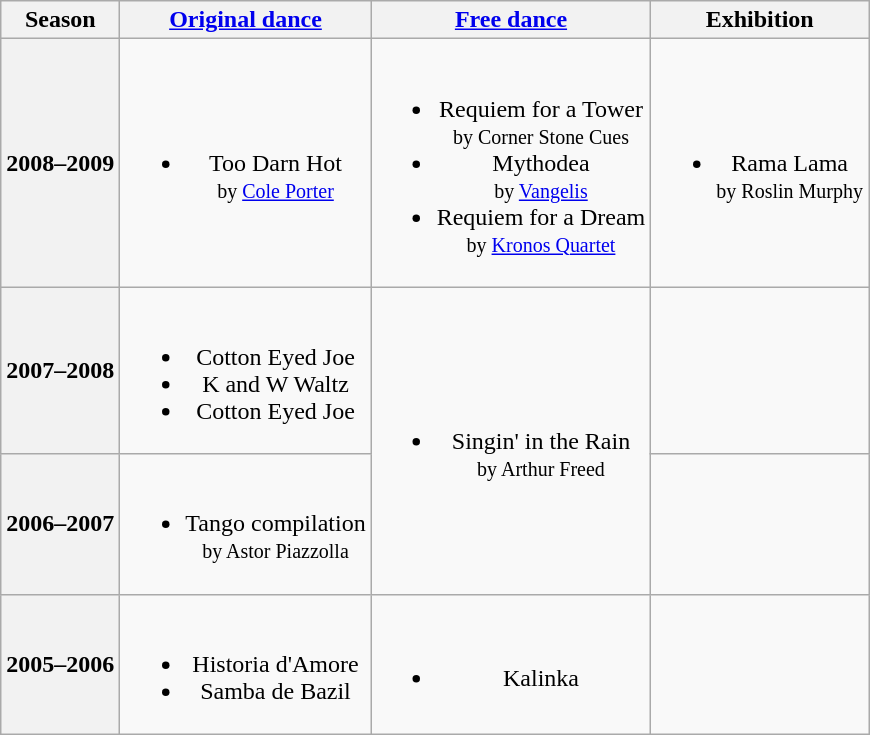<table class="wikitable" style="text-align:center">
<tr>
<th>Season</th>
<th><a href='#'>Original dance</a></th>
<th><a href='#'>Free dance</a></th>
<th>Exhibition</th>
</tr>
<tr>
<th>2008–2009 <br> </th>
<td><br><ul><li>Too Darn Hot <br><small> by <a href='#'>Cole Porter</a> </small></li></ul></td>
<td><br><ul><li>Requiem for a Tower <br><small> by Corner Stone Cues </small></li><li>Mythodea <br><small> by <a href='#'>Vangelis</a> </small></li><li>Requiem for a Dream <br><small> by <a href='#'>Kronos Quartet</a> </small></li></ul></td>
<td><br><ul><li>Rama Lama <br><small> by Roslin Murphy </small></li></ul></td>
</tr>
<tr>
<th>2007–2008 <br> </th>
<td><br><ul><li>Cotton Eyed Joe</li><li>K and W Waltz</li><li>Cotton Eyed Joe</li></ul></td>
<td rowspan=2><br><ul><li>Singin' in the Rain <br><small> by Arthur Freed </small></li></ul></td>
<td></td>
</tr>
<tr>
<th>2006–2007 <br> </th>
<td><br><ul><li>Tango compilation <br><small> by Astor Piazzolla </small></li></ul></td>
<td></td>
</tr>
<tr>
<th>2005–2006 <br> </th>
<td><br><ul><li>Historia d'Amore</li><li>Samba de Bazil</li></ul></td>
<td><br><ul><li>Kalinka</li></ul></td>
<td></td>
</tr>
</table>
